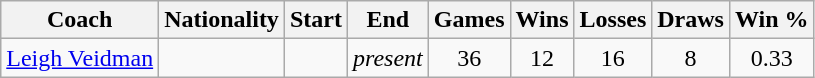<table class="wikitable" style="text-align:center; margin-left: lem;">
<tr>
<th>Coach</th>
<th>Nationality</th>
<th>Start</th>
<th>End</th>
<th>Games</th>
<th>Wins</th>
<th>Losses</th>
<th>Draws</th>
<th>Win %</th>
</tr>
<tr>
<td><a href='#'>Leigh Veidman</a></td>
<td></td>
<td></td>
<td><em>present</em></td>
<td>36</td>
<td>12</td>
<td>16</td>
<td>8</td>
<td>0.33</td>
</tr>
</table>
